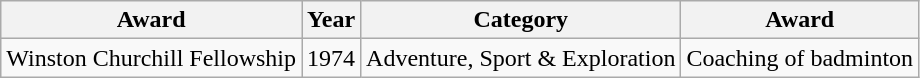<table class="wikitable">
<tr>
<th>Award</th>
<th>Year</th>
<th>Category</th>
<th>Award</th>
</tr>
<tr>
<td>Winston Churchill Fellowship</td>
<td>1974</td>
<td>Adventure, Sport & Exploration</td>
<td>Coaching of badminton</td>
</tr>
</table>
